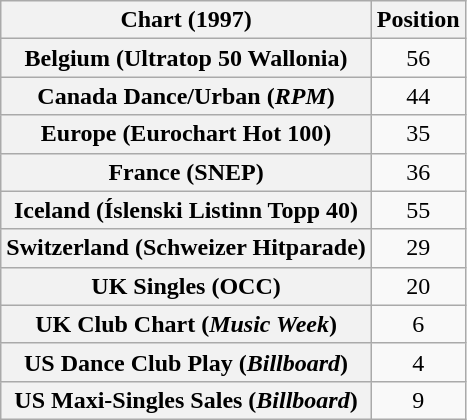<table class="wikitable sortable plainrowheaders" style="text-align:center">
<tr>
<th>Chart (1997)</th>
<th>Position</th>
</tr>
<tr>
<th scope="row">Belgium (Ultratop 50 Wallonia)</th>
<td>56</td>
</tr>
<tr>
<th scope="row">Canada Dance/Urban (<em>RPM</em>)</th>
<td>44</td>
</tr>
<tr>
<th scope="row">Europe (Eurochart Hot 100)</th>
<td>35</td>
</tr>
<tr>
<th scope="row">France (SNEP)</th>
<td>36</td>
</tr>
<tr>
<th scope="row">Iceland (Íslenski Listinn Topp 40)</th>
<td>55</td>
</tr>
<tr>
<th scope="row">Switzerland (Schweizer Hitparade)</th>
<td>29</td>
</tr>
<tr>
<th scope="row">UK Singles (OCC)</th>
<td>20</td>
</tr>
<tr>
<th scope="row">UK Club Chart (<em>Music Week</em>)</th>
<td>6</td>
</tr>
<tr>
<th scope="row">US Dance Club Play (<em>Billboard</em>)</th>
<td>4</td>
</tr>
<tr>
<th scope="row">US Maxi-Singles Sales (<em>Billboard</em>)</th>
<td>9</td>
</tr>
</table>
